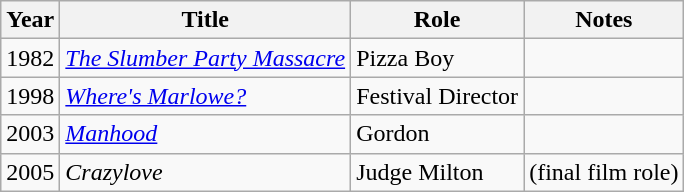<table class="wikitable">
<tr>
<th>Year</th>
<th>Title</th>
<th>Role</th>
<th>Notes</th>
</tr>
<tr>
<td>1982</td>
<td><em><a href='#'>The Slumber Party Massacre</a></em></td>
<td>Pizza Boy</td>
<td></td>
</tr>
<tr>
<td>1998</td>
<td><em><a href='#'>Where's Marlowe?</a></em></td>
<td>Festival Director</td>
<td></td>
</tr>
<tr>
<td>2003</td>
<td><em><a href='#'>Manhood</a></em></td>
<td>Gordon</td>
<td></td>
</tr>
<tr>
<td>2005</td>
<td><em>Crazylove</em></td>
<td>Judge Milton</td>
<td>(final film role)</td>
</tr>
</table>
